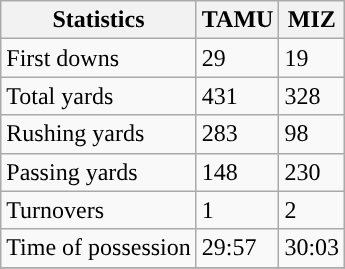<table class="wikitable" style="float: left;">
<tr>
<th>Statistics</th>
<th>TAMU</th>
<th>MIZ</th>
</tr>
<tr>
<td>First downs</td>
<td>29</td>
<td>19</td>
</tr>
<tr>
<td>Total yards</td>
<td>431</td>
<td>328</td>
</tr>
<tr>
<td>Rushing yards</td>
<td>283</td>
<td>98</td>
</tr>
<tr>
<td>Passing yards</td>
<td>148</td>
<td>230</td>
</tr>
<tr>
<td>Turnovers</td>
<td>1</td>
<td>2</td>
</tr>
<tr>
<td>Time of possession</td>
<td>29:57</td>
<td>30:03</td>
</tr>
<tr>
</tr>
</table>
